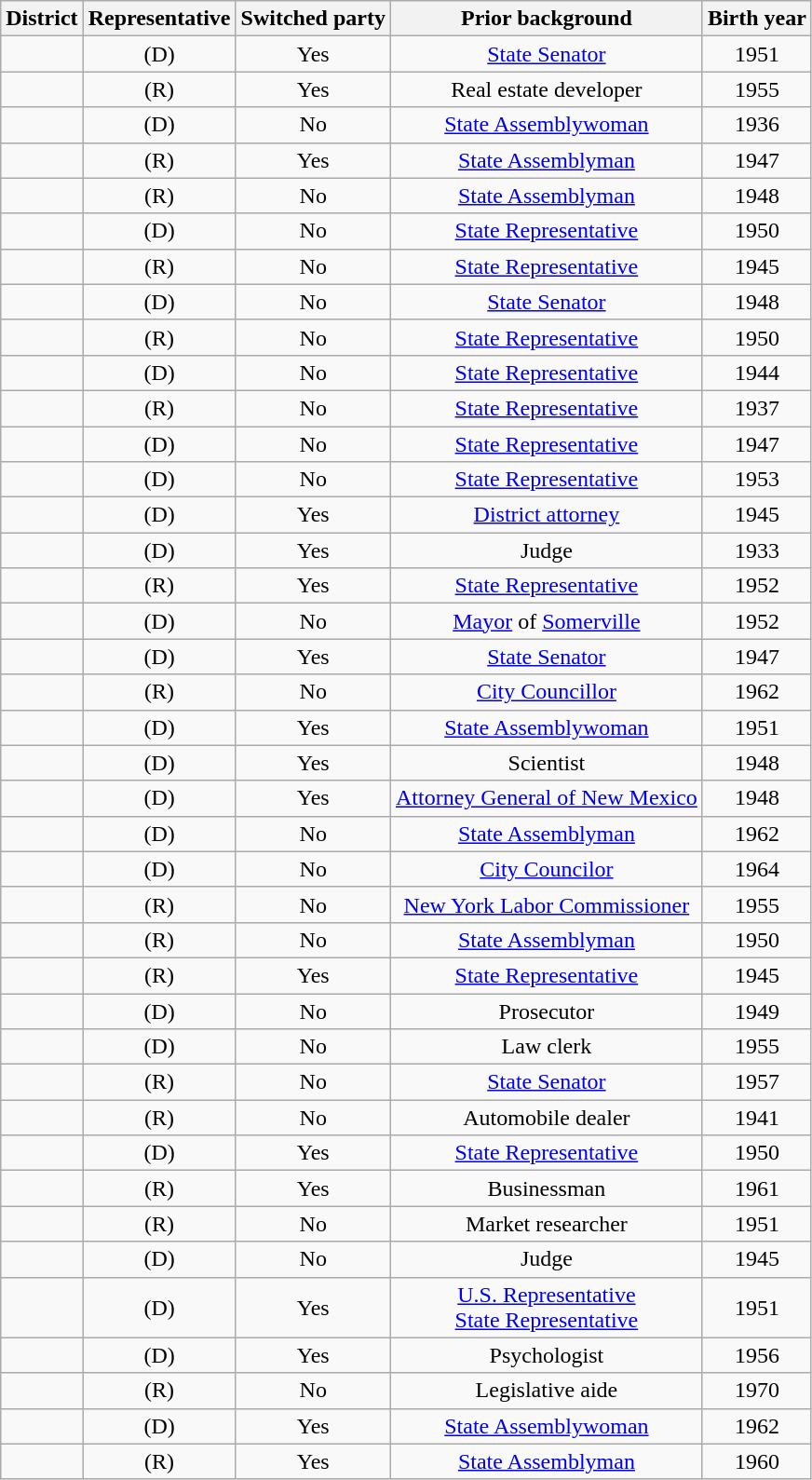<table class="sortable wikitable" style="text-align:center">
<tr>
<th>District</th>
<th>Representative</th>
<th>Switched party</th>
<th>Prior background</th>
<th>Birth year</th>
</tr>
<tr>
<td></td>
<td> (D)</td>
<td>Yes</td>
<td><a href='#'>State Senator</a></td>
<td>1951</td>
</tr>
<tr>
<td></td>
<td> (R)</td>
<td>Yes</td>
<td>Real estate developer</td>
<td>1955</td>
</tr>
<tr>
<td></td>
<td> (D)</td>
<td>No</td>
<td><a href='#'>State Assemblywoman</a></td>
<td>1936</td>
</tr>
<tr>
<td></td>
<td> (R)</td>
<td>Yes</td>
<td><a href='#'>State Assemblyman</a></td>
<td>1947</td>
</tr>
<tr>
<td></td>
<td> (R)</td>
<td>No</td>
<td><a href='#'>State Assemblyman</a></td>
<td>1948</td>
</tr>
<tr>
<td></td>
<td> (D)</td>
<td>No</td>
<td><a href='#'>State Representative</a></td>
<td>1950</td>
</tr>
<tr>
<td></td>
<td> (R)</td>
<td>No</td>
<td><a href='#'>State Representative</a></td>
<td>1945</td>
</tr>
<tr>
<td></td>
<td> (D)</td>
<td>No</td>
<td><a href='#'>State Senator</a></td>
<td>1948</td>
</tr>
<tr>
<td></td>
<td> (R)</td>
<td>No</td>
<td><a href='#'>State Representative</a></td>
<td>1950</td>
</tr>
<tr>
<td></td>
<td> (D)</td>
<td>No</td>
<td><a href='#'>State Representative</a></td>
<td>1944</td>
</tr>
<tr>
<td></td>
<td> (R)</td>
<td>No</td>
<td><a href='#'>State Representative</a></td>
<td>1937</td>
</tr>
<tr>
<td></td>
<td> (D)</td>
<td>No</td>
<td><a href='#'>State Representative</a></td>
<td>1947</td>
</tr>
<tr>
<td></td>
<td> (D)</td>
<td>No</td>
<td><a href='#'>State Representative</a></td>
<td>1953</td>
</tr>
<tr>
<td></td>
<td> (D)</td>
<td>Yes</td>
<td><a href='#'>District attorney</a></td>
<td>1945</td>
</tr>
<tr>
<td></td>
<td> (D)</td>
<td>Yes</td>
<td>Judge</td>
<td>1933</td>
</tr>
<tr>
<td></td>
<td> (R)</td>
<td>Yes</td>
<td><a href='#'>State Representative</a></td>
<td>1952</td>
</tr>
<tr>
<td></td>
<td> (D)</td>
<td>No</td>
<td><a href='#'>Mayor</a> of <a href='#'>Somerville</a></td>
<td>1952</td>
</tr>
<tr>
<td></td>
<td> (D)</td>
<td>Yes</td>
<td><a href='#'>State Senator</a></td>
<td>1947</td>
</tr>
<tr>
<td></td>
<td> (R)</td>
<td>No</td>
<td><a href='#'>City Councillor</a></td>
<td>1962</td>
</tr>
<tr>
<td></td>
<td> (D)</td>
<td>Yes</td>
<td><a href='#'>State Assemblywoman</a></td>
<td>1951</td>
</tr>
<tr>
<td></td>
<td> (D)</td>
<td>Yes</td>
<td>Scientist</td>
<td>1948</td>
</tr>
<tr>
<td></td>
<td> (D)</td>
<td>Yes</td>
<td><a href='#'>Attorney General of New Mexico</a></td>
<td>1948</td>
</tr>
<tr>
<td></td>
<td> (D)</td>
<td>No</td>
<td><a href='#'>State Assemblyman</a></td>
<td>1962</td>
</tr>
<tr>
<td></td>
<td> (D)</td>
<td>No</td>
<td><a href='#'>City Councilor</a></td>
<td>1964</td>
</tr>
<tr>
<td></td>
<td> (R)</td>
<td>No</td>
<td><a href='#'>New York Labor Commissioner</a></td>
<td>1955</td>
</tr>
<tr>
<td></td>
<td> (R)</td>
<td>No</td>
<td><a href='#'>State Assemblyman</a></td>
<td>1950</td>
</tr>
<tr>
<td></td>
<td> (R)</td>
<td>Yes</td>
<td><a href='#'>State Representative</a></td>
<td>1945</td>
</tr>
<tr>
<td></td>
<td> (D)</td>
<td>No</td>
<td>Prosecutor</td>
<td>1949</td>
</tr>
<tr>
<td></td>
<td> (D)</td>
<td>No</td>
<td>Law clerk</td>
<td>1955</td>
</tr>
<tr>
<td></td>
<td> (R)</td>
<td>No</td>
<td><a href='#'>State Senator</a></td>
<td>1957</td>
</tr>
<tr>
<td></td>
<td> (R)</td>
<td>No</td>
<td>Automobile dealer</td>
<td>1941</td>
</tr>
<tr>
<td></td>
<td> (D)</td>
<td>Yes</td>
<td><a href='#'>State Representative</a></td>
<td>1950</td>
</tr>
<tr>
<td></td>
<td> (R)</td>
<td>Yes</td>
<td>Businessman</td>
<td>1961</td>
</tr>
<tr>
<td></td>
<td> (R)</td>
<td>No</td>
<td>Market researcher</td>
<td>1951</td>
</tr>
<tr>
<td></td>
<td> (D)</td>
<td>No</td>
<td>Judge</td>
<td>1945</td>
</tr>
<tr>
<td></td>
<td> (D)</td>
<td>Yes</td>
<td><a href='#'>U.S. Representative</a><br><a href='#'>State Representative</a></td>
<td>1951</td>
</tr>
<tr>
<td></td>
<td> (D)</td>
<td>Yes</td>
<td>Psychologist</td>
<td>1956</td>
</tr>
<tr>
<td></td>
<td> (R)</td>
<td>No</td>
<td>Legislative aide</td>
<td>1970</td>
</tr>
<tr>
<td></td>
<td> (D)</td>
<td>Yes</td>
<td><a href='#'>State Assemblywoman</a></td>
<td>1962</td>
</tr>
<tr>
<td></td>
<td> (R)</td>
<td>Yes</td>
<td><a href='#'>State Assemblyman</a></td>
<td>1960</td>
</tr>
</table>
